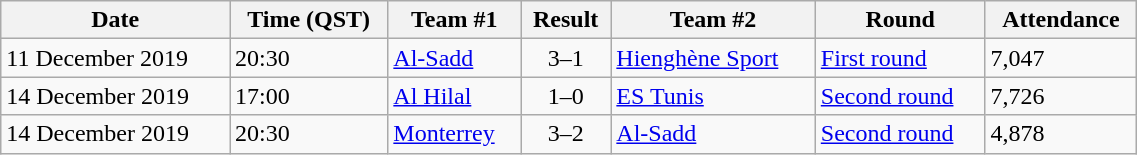<table class="wikitable" style="text-align: left;" width="60%">
<tr>
<th>Date</th>
<th>Time (QST)</th>
<th>Team #1</th>
<th>Result</th>
<th>Team #2</th>
<th>Round</th>
<th>Attendance</th>
</tr>
<tr>
<td>11 December 2019</td>
<td>20:30</td>
<td> <a href='#'>Al-Sadd</a></td>
<td style="text-align:center;">3–1</td>
<td> <a href='#'>Hienghène Sport</a></td>
<td><a href='#'>First round</a></td>
<td>7,047</td>
</tr>
<tr>
<td>14 December 2019</td>
<td>17:00</td>
<td> <a href='#'>Al Hilal</a></td>
<td style="text-align:center;">1–0</td>
<td> <a href='#'>ES Tunis</a></td>
<td><a href='#'>Second round</a></td>
<td>7,726</td>
</tr>
<tr>
<td>14 December 2019</td>
<td>20:30</td>
<td> <a href='#'>Monterrey</a></td>
<td style="text-align:center;">3–2</td>
<td> <a href='#'>Al-Sadd</a></td>
<td><a href='#'>Second round</a></td>
<td>4,878</td>
</tr>
</table>
